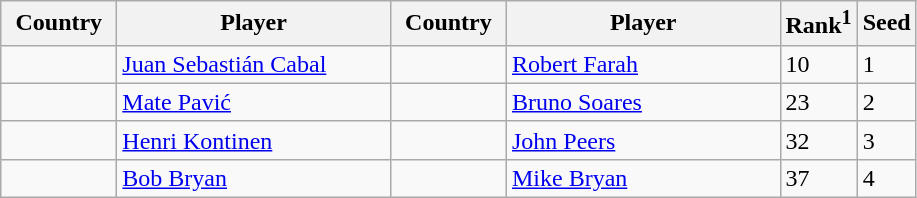<table class="sortable wikitable">
<tr>
<th width="70">Country</th>
<th width="175">Player</th>
<th width="70">Country</th>
<th width="175">Player</th>
<th>Rank<sup>1</sup></th>
<th>Seed</th>
</tr>
<tr>
<td></td>
<td><a href='#'>Juan Sebastián Cabal</a></td>
<td></td>
<td><a href='#'>Robert Farah</a></td>
<td>10</td>
<td>1</td>
</tr>
<tr>
<td></td>
<td><a href='#'>Mate Pavić</a></td>
<td></td>
<td><a href='#'>Bruno Soares</a></td>
<td>23</td>
<td>2</td>
</tr>
<tr>
<td></td>
<td><a href='#'>Henri Kontinen</a></td>
<td></td>
<td><a href='#'>John Peers</a></td>
<td>32</td>
<td>3</td>
</tr>
<tr>
<td></td>
<td><a href='#'>Bob Bryan</a></td>
<td></td>
<td><a href='#'>Mike Bryan</a></td>
<td>37</td>
<td>4</td>
</tr>
</table>
